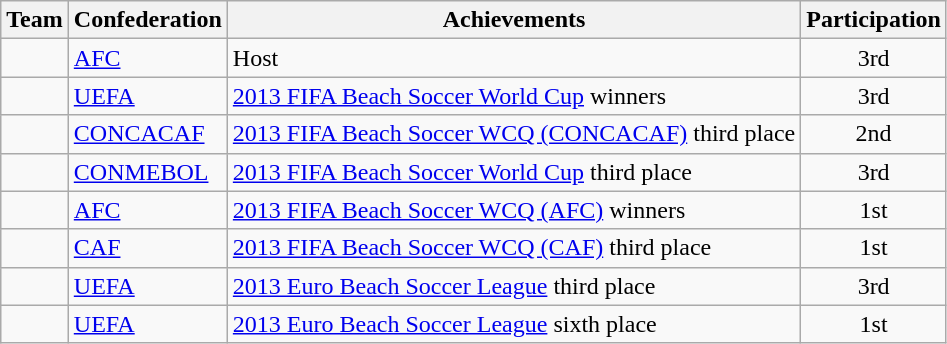<table class="wikitable">
<tr>
<th>Team</th>
<th>Confederation</th>
<th>Achievements</th>
<th>Participation</th>
</tr>
<tr>
<td></td>
<td><a href='#'>AFC</a></td>
<td>Host</td>
<td align=center>3rd</td>
</tr>
<tr>
<td></td>
<td><a href='#'>UEFA</a></td>
<td><a href='#'>2013 FIFA Beach Soccer World Cup</a> winners</td>
<td align=center>3rd</td>
</tr>
<tr>
<td></td>
<td><a href='#'>CONCACAF</a></td>
<td><a href='#'>2013 FIFA Beach Soccer WCQ (CONCACAF)</a> third place</td>
<td align=center>2nd</td>
</tr>
<tr>
<td></td>
<td><a href='#'>CONMEBOL</a></td>
<td><a href='#'>2013 FIFA Beach Soccer World Cup</a> third place</td>
<td align=center>3rd</td>
</tr>
<tr>
<td></td>
<td><a href='#'>AFC</a></td>
<td><a href='#'>2013 FIFA Beach Soccer WCQ (AFC)</a> winners</td>
<td align=center>1st</td>
</tr>
<tr>
<td></td>
<td><a href='#'>CAF</a></td>
<td><a href='#'>2013 FIFA Beach Soccer WCQ (CAF)</a> third place</td>
<td align=center>1st</td>
</tr>
<tr>
<td></td>
<td><a href='#'>UEFA</a></td>
<td><a href='#'>2013 Euro Beach Soccer League</a> third place</td>
<td align=center>3rd</td>
</tr>
<tr>
<td></td>
<td><a href='#'>UEFA</a></td>
<td><a href='#'>2013 Euro Beach Soccer League</a> sixth place</td>
<td align=center>1st</td>
</tr>
</table>
